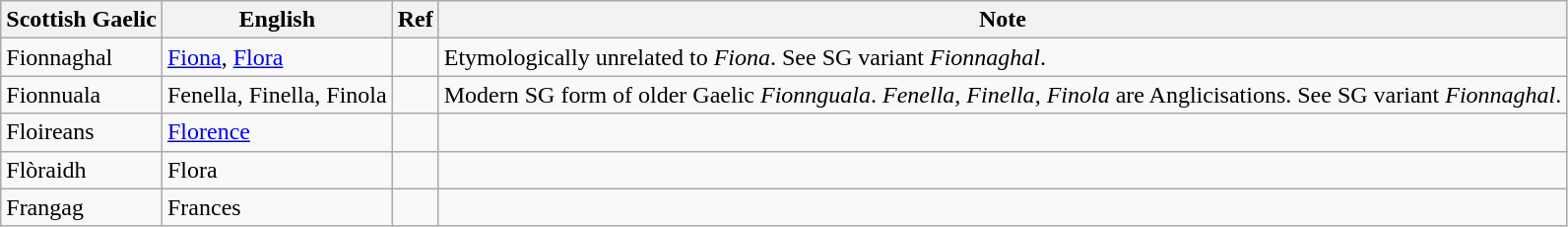<table class="wikitable sortable">
<tr>
<th><strong>Scottish Gaelic</strong></th>
<th><strong>English</strong></th>
<th><strong>Ref</strong></th>
<th><strong>Note</strong></th>
</tr>
<tr>
<td>Fionnaghal</td>
<td><a href='#'>Fiona</a>, <a href='#'>Flora</a></td>
<td></td>
<td>Etymologically unrelated to <em>Fiona</em>. See SG variant <em>Fionnaghal</em>.</td>
</tr>
<tr>
<td>Fionnuala</td>
<td>Fenella, Finella, Finola</td>
<td></td>
<td>Modern SG form of older Gaelic <em>Fionnguala</em>. <em>Fenella</em>, <em>Finella</em>, <em>Finola</em> are Anglicisations. See SG variant <em>Fionnaghal</em>.</td>
</tr>
<tr>
<td>Floireans</td>
<td><a href='#'>Florence</a></td>
<td></td>
<td></td>
</tr>
<tr>
<td>Flòraidh</td>
<td>Flora</td>
<td></td>
<td></td>
</tr>
<tr>
<td>Frangag</td>
<td>Frances</td>
<td></td>
<td></td>
</tr>
</table>
